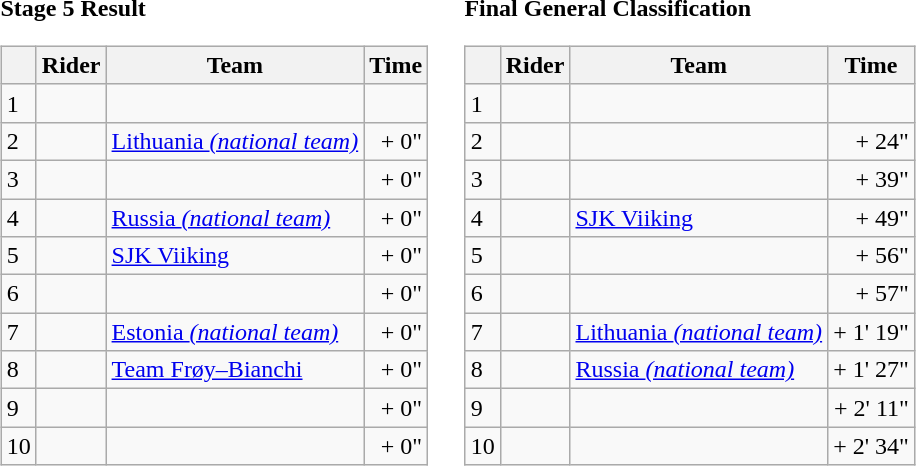<table>
<tr>
<td><strong>Stage 5 Result</strong><br><table class="wikitable">
<tr>
<th></th>
<th>Rider</th>
<th>Team</th>
<th>Time</th>
</tr>
<tr>
<td>1</td>
<td></td>
<td></td>
<td align="right"></td>
</tr>
<tr>
<td>2</td>
<td></td>
<td><a href='#'>Lithuania <em>(national team)</em></a></td>
<td style="text-align:right;">+ 0"</td>
</tr>
<tr>
<td>3</td>
<td> </td>
<td></td>
<td style="text-align:right;">+ 0"</td>
</tr>
<tr>
<td>4</td>
<td></td>
<td><a href='#'>Russia <em>(national team)</em></a></td>
<td style="text-align:right;">+ 0"</td>
</tr>
<tr>
<td>5</td>
<td></td>
<td><a href='#'>SJK Viiking</a></td>
<td style="text-align:right;">+ 0"</td>
</tr>
<tr>
<td>6</td>
<td></td>
<td></td>
<td style="text-align:right;">+ 0"</td>
</tr>
<tr>
<td>7</td>
<td></td>
<td><a href='#'>Estonia <em>(national team)</em></a></td>
<td style="text-align:right;">+ 0"</td>
</tr>
<tr>
<td>8</td>
<td></td>
<td><a href='#'>Team Frøy–Bianchi</a></td>
<td style="text-align:right;">+ 0"</td>
</tr>
<tr>
<td>9</td>
<td></td>
<td></td>
<td style="text-align:right;">+ 0"</td>
</tr>
<tr>
<td>10</td>
<td></td>
<td></td>
<td style="text-align:right;">+ 0"</td>
</tr>
</table>
</td>
<td></td>
<td><strong>Final General Classification</strong><br><table class="wikitable">
<tr>
<th></th>
<th>Rider</th>
<th>Team</th>
<th>Time</th>
</tr>
<tr>
<td>1</td>
<td> </td>
<td></td>
<td align="right"></td>
</tr>
<tr>
<td>2</td>
<td></td>
<td></td>
<td style="text-align:right;">+ 24"</td>
</tr>
<tr>
<td>3</td>
<td></td>
<td></td>
<td style="text-align:right;">+ 39"</td>
</tr>
<tr>
<td>4</td>
<td></td>
<td><a href='#'>SJK Viiking</a></td>
<td style="text-align:right;">+ 49"</td>
</tr>
<tr>
<td>5</td>
<td></td>
<td></td>
<td style="text-align:right;">+ 56"</td>
</tr>
<tr>
<td>6</td>
<td></td>
<td></td>
<td style="text-align:right;">+ 57"</td>
</tr>
<tr>
<td>7</td>
<td></td>
<td><a href='#'>Lithuania <em>(national team)</em></a></td>
<td style="text-align:right;">+ 1' 19"</td>
</tr>
<tr>
<td>8</td>
<td></td>
<td><a href='#'>Russia <em>(national team)</em></a></td>
<td style="text-align:right;">+ 1' 27"</td>
</tr>
<tr>
<td>9</td>
<td></td>
<td></td>
<td style="text-align:right;">+ 2' 11"</td>
</tr>
<tr>
<td>10</td>
<td></td>
<td></td>
<td style="text-align:right;">+ 2' 34"</td>
</tr>
</table>
</td>
</tr>
</table>
